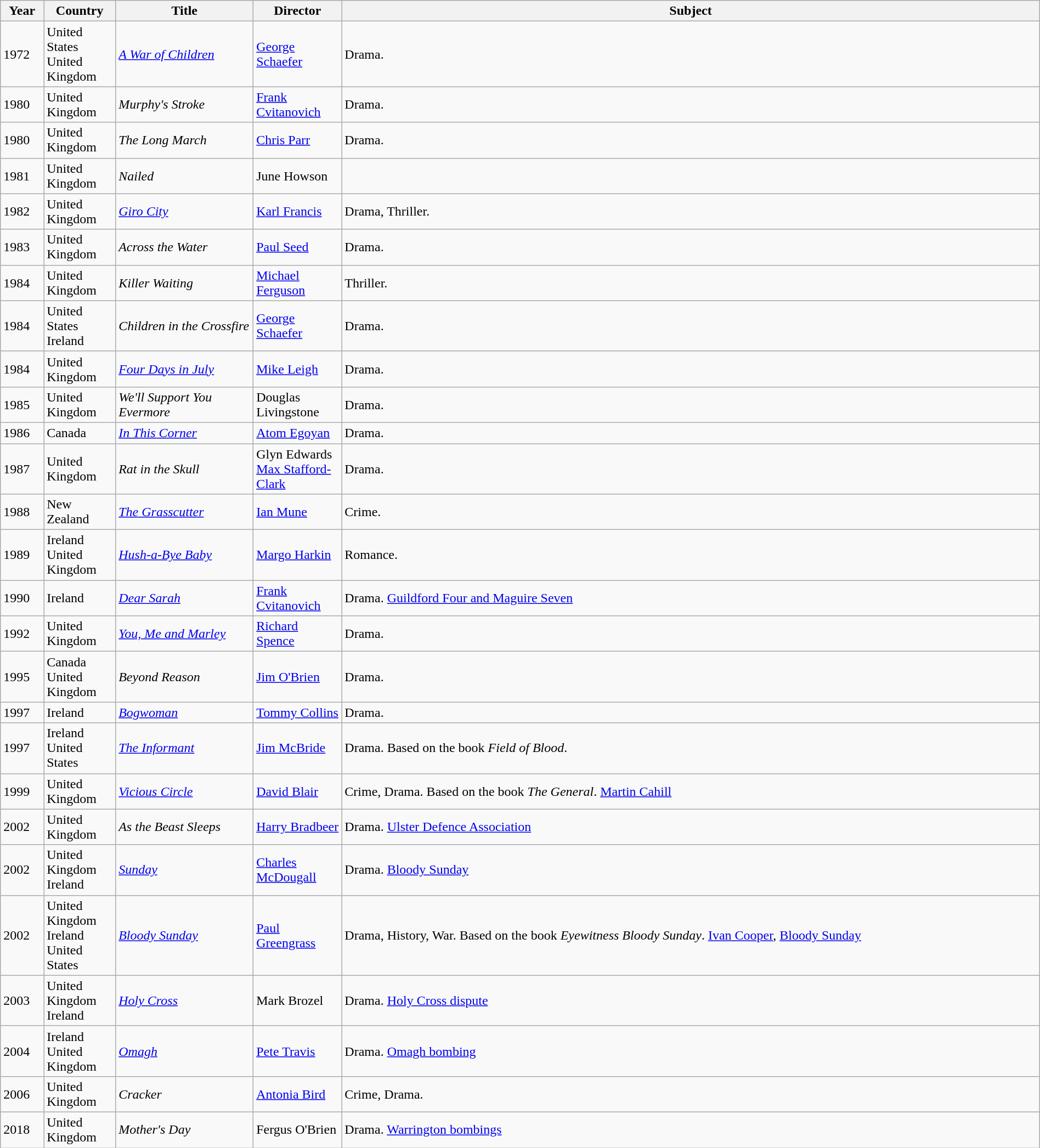<table class="wikitable sortable" style="width:100%;">
<tr>
<th>Year</th>
<th width= 80>Country</th>
<th class="unsortable" style="width:160px;">Title</th>
<th width=100>Director</th>
<th class="unsortable">Subject</th>
</tr>
<tr>
<td>1972</td>
<td>United States<br>United Kingdom</td>
<td><em><a href='#'>A War of Children</a></em></td>
<td><a href='#'>George Schaefer</a></td>
<td>Drama.</td>
</tr>
<tr>
<td>1980</td>
<td>United Kingdom</td>
<td><em>Murphy's Stroke</em></td>
<td><a href='#'>Frank Cvitanovich</a></td>
<td>Drama.</td>
</tr>
<tr>
<td>1980</td>
<td>United Kingdom</td>
<td><em>The Long March</em></td>
<td><a href='#'>Chris Parr</a></td>
<td>Drama.</td>
</tr>
<tr>
<td>1981</td>
<td>United Kingdom</td>
<td><em>Nailed</em></td>
<td>June Howson</td>
<td></td>
</tr>
<tr>
<td>1982</td>
<td>United Kingdom</td>
<td><em><a href='#'>Giro City</a></em></td>
<td><a href='#'>Karl Francis</a></td>
<td>Drama, Thriller.</td>
</tr>
<tr>
<td>1983</td>
<td>United Kingdom</td>
<td><em>Across the Water</em></td>
<td><a href='#'>Paul Seed</a></td>
<td>Drama.</td>
</tr>
<tr>
<td>1984</td>
<td>United Kingdom</td>
<td><em>Killer Waiting</em></td>
<td><a href='#'>Michael Ferguson</a></td>
<td>Thriller.</td>
</tr>
<tr>
<td>1984</td>
<td>United States<br>Ireland</td>
<td><em>Children in the Crossfire</em></td>
<td><a href='#'>George Schaefer</a></td>
<td>Drama.</td>
</tr>
<tr>
<td>1984</td>
<td>United Kingdom</td>
<td><em><a href='#'>Four Days in July</a></em></td>
<td><a href='#'>Mike Leigh</a></td>
<td>Drama.</td>
</tr>
<tr>
<td>1985</td>
<td>United Kingdom</td>
<td><em>We'll Support You Evermore</em></td>
<td>Douglas Livingstone</td>
<td>Drama.</td>
</tr>
<tr>
<td>1986</td>
<td>Canada</td>
<td><em><a href='#'>In This Corner</a></em></td>
<td><a href='#'>Atom Egoyan</a></td>
<td>Drama.</td>
</tr>
<tr>
<td>1987</td>
<td>United Kingdom</td>
<td><em>Rat in the Skull</em></td>
<td>Glyn Edwards<br><a href='#'>Max Stafford-Clark</a></td>
<td>Drama.</td>
</tr>
<tr>
<td>1988</td>
<td>New Zealand</td>
<td><em><a href='#'>The Grasscutter</a></em></td>
<td><a href='#'>Ian Mune</a></td>
<td>Crime.</td>
</tr>
<tr>
<td>1989</td>
<td>Ireland<br>United Kingdom</td>
<td><em><a href='#'>Hush-a-Bye Baby</a></em></td>
<td><a href='#'>Margo Harkin</a></td>
<td>Romance.</td>
</tr>
<tr>
<td>1990</td>
<td>Ireland</td>
<td><em><a href='#'>Dear Sarah</a></em></td>
<td><a href='#'>Frank Cvitanovich</a></td>
<td>Drama. <a href='#'>Guildford Four and Maguire Seven</a></td>
</tr>
<tr>
<td>1992</td>
<td>United Kingdom</td>
<td><em><a href='#'>You, Me and Marley</a></em></td>
<td><a href='#'>Richard Spence</a></td>
<td>Drama.</td>
</tr>
<tr>
<td>1995</td>
<td>Canada<br>United Kingdom</td>
<td><em>Beyond Reason</em></td>
<td><a href='#'>Jim O'Brien</a></td>
<td>Drama.</td>
</tr>
<tr>
<td>1997</td>
<td>Ireland</td>
<td><em><a href='#'>Bogwoman</a></em></td>
<td><a href='#'>Tommy Collins</a></td>
<td>Drama.</td>
</tr>
<tr>
<td>1997</td>
<td>Ireland<br>United States</td>
<td><em><a href='#'>The Informant</a></em></td>
<td><a href='#'>Jim McBride</a></td>
<td>Drama. Based on the book <em>Field of Blood</em>.</td>
</tr>
<tr>
<td>1999</td>
<td>United Kingdom</td>
<td><em><a href='#'>Vicious Circle</a></em></td>
<td><a href='#'>David Blair</a></td>
<td>Crime, Drama. Based on the book <em>The General</em>. <a href='#'>Martin Cahill</a></td>
</tr>
<tr>
<td>2002</td>
<td>United Kingdom</td>
<td><em>As the Beast Sleeps</em></td>
<td><a href='#'>Harry Bradbeer</a></td>
<td>Drama. <a href='#'>Ulster Defence Association</a></td>
</tr>
<tr>
<td>2002</td>
<td>United Kingdom<br>Ireland</td>
<td><em><a href='#'>Sunday</a></em></td>
<td><a href='#'>Charles McDougall</a></td>
<td>Drama. <a href='#'>Bloody Sunday</a></td>
</tr>
<tr>
<td>2002</td>
<td>United Kingdom<br>Ireland<br>United States</td>
<td><em><a href='#'>Bloody Sunday</a></em></td>
<td><a href='#'>Paul Greengrass</a></td>
<td>Drama, History, War. Based on the book <em>Eyewitness Bloody Sunday</em>. <a href='#'>Ivan Cooper</a>, <a href='#'>Bloody Sunday</a></td>
</tr>
<tr>
<td>2003</td>
<td>United Kingdom<br>Ireland</td>
<td><em><a href='#'>Holy Cross</a></em></td>
<td>Mark Brozel</td>
<td>Drama. <a href='#'>Holy Cross dispute</a></td>
</tr>
<tr>
<td>2004</td>
<td>Ireland<br>United Kingdom</td>
<td><em><a href='#'>Omagh</a></em></td>
<td><a href='#'>Pete Travis</a></td>
<td>Drama. <a href='#'>Omagh bombing</a></td>
</tr>
<tr>
<td>2006</td>
<td>United Kingdom</td>
<td><em>Cracker</em></td>
<td><a href='#'>Antonia Bird</a></td>
<td>Crime, Drama.</td>
</tr>
<tr>
<td>2018</td>
<td>United Kingdom</td>
<td><em>Mother's Day</em></td>
<td>Fergus O'Brien</td>
<td>Drama. <a href='#'>Warrington bombings</a></td>
</tr>
</table>
